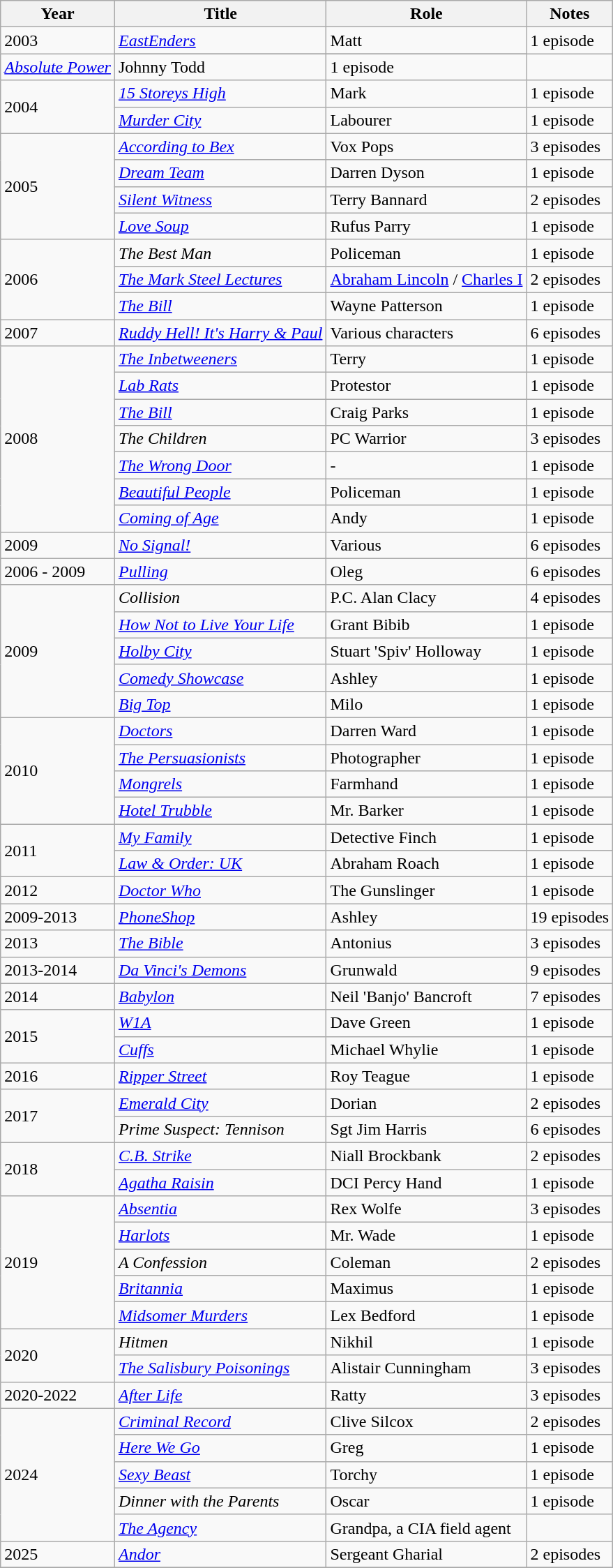<table class="wikitable">
<tr>
<th>Year</th>
<th>Title</th>
<th>Role</th>
<th>Notes</th>
</tr>
<tr>
<td rowspan=2>2003</td>
<td><em><a href='#'>EastEnders</a></em></td>
<td>Matt</td>
<td>1 episode</td>
</tr>
<tr>
</tr>
<tr>
<td><em><a href='#'>Absolute Power</a></em></td>
<td>Johnny Todd</td>
<td>1 episode</td>
</tr>
<tr>
<td rowspan=2>2004</td>
<td><em><a href='#'>15 Storeys High</a></em></td>
<td>Mark</td>
<td>1 episode</td>
</tr>
<tr>
<td><em><a href='#'>Murder City</a></em></td>
<td>Labourer</td>
<td>1 episode</td>
</tr>
<tr>
<td rowspan=4>2005</td>
<td><em><a href='#'>According to Bex</a></em></td>
<td>Vox Pops</td>
<td>3 episodes</td>
</tr>
<tr>
<td><em><a href='#'>Dream Team</a></em></td>
<td>Darren Dyson</td>
<td>1 episode</td>
</tr>
<tr>
<td><em><a href='#'>Silent Witness</a></em></td>
<td>Terry Bannard</td>
<td>2 episodes</td>
</tr>
<tr>
<td><em><a href='#'>Love Soup</a></em></td>
<td>Rufus Parry</td>
<td>1 episode</td>
</tr>
<tr>
<td rowspan=3>2006</td>
<td><em>The Best Man</em></td>
<td>Policeman</td>
<td>1 episode</td>
</tr>
<tr>
<td><em><a href='#'>The Mark Steel Lectures</a></em></td>
<td><a href='#'>Abraham Lincoln</a> / <a href='#'>Charles I</a></td>
<td>2 episodes</td>
</tr>
<tr>
<td><em><a href='#'>The Bill</a></em></td>
<td>Wayne Patterson</td>
<td>1 episode</td>
</tr>
<tr>
<td>2007</td>
<td><em><a href='#'> Ruddy Hell! It's Harry & Paul</a></em></td>
<td>Various characters</td>
<td>6 episodes</td>
</tr>
<tr>
<td rowspan=7>2008</td>
<td><em><a href='#'>The Inbetweeners</a></em></td>
<td>Terry</td>
<td>1 episode</td>
</tr>
<tr>
<td><em><a href='#'>Lab Rats</a></em></td>
<td>Protestor</td>
<td>1 episode</td>
</tr>
<tr>
<td><em><a href='#'>The Bill</a></em></td>
<td>Craig Parks</td>
<td>1 episode</td>
</tr>
<tr>
<td><em>The Children</em></td>
<td>PC Warrior</td>
<td>3 episodes</td>
</tr>
<tr>
<td><em><a href='#'>The Wrong Door</a></em></td>
<td>-</td>
<td>1 episode</td>
</tr>
<tr>
<td><em><a href='#'>Beautiful People</a></em></td>
<td>Policeman</td>
<td>1 episode</td>
</tr>
<tr>
<td><em><a href='#'>Coming of Age</a></em></td>
<td>Andy</td>
<td>1 episode</td>
</tr>
<tr>
<td>2009</td>
<td><em><a href='#'>No Signal!</a></em></td>
<td>Various</td>
<td>6 episodes</td>
</tr>
<tr>
<td>2006 - 2009</td>
<td><em><a href='#'> Pulling</a></em></td>
<td>Oleg</td>
<td>6 episodes</td>
</tr>
<tr>
<td rowspan=5>2009</td>
<td><em>Collision</em></td>
<td>P.C. Alan Clacy</td>
<td>4 episodes</td>
</tr>
<tr>
<td><em><a href='#'>How Not to Live Your Life</a></em></td>
<td>Grant Bibib</td>
<td>1 episode</td>
</tr>
<tr>
<td><em><a href='#'>Holby City</a></em></td>
<td>Stuart 'Spiv' Holloway</td>
<td>1 episode</td>
</tr>
<tr>
<td><em><a href='#'>Comedy Showcase</a></em></td>
<td>Ashley</td>
<td>1 episode</td>
</tr>
<tr>
<td><em><a href='#'>Big Top</a></em></td>
<td>Milo</td>
<td>1 episode</td>
</tr>
<tr>
<td rowspan=4>2010</td>
<td><em><a href='#'> Doctors</a></em></td>
<td>Darren Ward</td>
<td>1 episode</td>
</tr>
<tr>
<td><em><a href='#'>The Persuasionists</a></em></td>
<td>Photographer</td>
<td>1 episode</td>
</tr>
<tr>
<td><em><a href='#'>Mongrels</a></em></td>
<td>Farmhand</td>
<td>1 episode</td>
</tr>
<tr>
<td><em><a href='#'>Hotel Trubble</a></em></td>
<td>Mr. Barker</td>
<td>1 episode</td>
</tr>
<tr>
<td rowspan=2>2011</td>
<td><em><a href='#'>My Family</a></em></td>
<td>Detective Finch</td>
<td>1 episode</td>
</tr>
<tr>
<td><em><a href='#'>Law & Order: UK</a></em></td>
<td>Abraham Roach</td>
<td>1 episode</td>
</tr>
<tr>
<td>2012</td>
<td><em><a href='#'>Doctor Who</a></em></td>
<td>The Gunslinger</td>
<td>1 episode</td>
</tr>
<tr>
<td>2009-2013</td>
<td><em><a href='#'>PhoneShop</a></em></td>
<td>Ashley</td>
<td>19 episodes</td>
</tr>
<tr>
<td>2013</td>
<td><em><a href='#'>The Bible</a></em></td>
<td>Antonius</td>
<td>3 episodes</td>
</tr>
<tr>
<td>2013-2014</td>
<td><em><a href='#'>Da Vinci's Demons</a></em></td>
<td>Grunwald</td>
<td>9 episodes</td>
</tr>
<tr>
<td>2014</td>
<td><em><a href='#'>Babylon</a></em></td>
<td>Neil 'Banjo' Bancroft</td>
<td>7 episodes</td>
</tr>
<tr>
<td rowspan=2>2015</td>
<td><em><a href='#'>W1A</a></em></td>
<td>Dave Green</td>
<td>1 episode</td>
</tr>
<tr>
<td><em><a href='#'>Cuffs</a></em></td>
<td>Michael Whylie</td>
<td>1 episode</td>
</tr>
<tr>
<td>2016</td>
<td><em><a href='#'>Ripper Street</a></em></td>
<td>Roy Teague</td>
<td>1 episode</td>
</tr>
<tr>
<td rowspan=2>2017</td>
<td><em><a href='#'>Emerald City</a></em></td>
<td>Dorian</td>
<td>2 episodes</td>
</tr>
<tr>
<td><em>Prime Suspect: Tennison</em></td>
<td>Sgt Jim Harris</td>
<td>6 episodes</td>
</tr>
<tr>
<td rowspan=2>2018</td>
<td><em><a href='#'>C.B. Strike</a></em></td>
<td>Niall Brockbank</td>
<td>2 episodes</td>
</tr>
<tr>
<td><em><a href='#'>Agatha Raisin</a></em></td>
<td>DCI Percy Hand</td>
<td>1 episode</td>
</tr>
<tr>
<td rowspan=5>2019</td>
<td><em><a href='#'>Absentia</a></em></td>
<td>Rex Wolfe</td>
<td>3 episodes</td>
</tr>
<tr>
<td><em><a href='#'>Harlots</a></em></td>
<td>Mr. Wade</td>
<td>1 episode</td>
</tr>
<tr>
<td><em>A Confession</em></td>
<td>Coleman</td>
<td>2 episodes</td>
</tr>
<tr>
<td><em><a href='#'>Britannia</a></em></td>
<td>Maximus</td>
<td>1 episode</td>
</tr>
<tr>
<td><em><a href='#'>Midsomer Murders</a></em></td>
<td>Lex Bedford</td>
<td>1 episode</td>
</tr>
<tr>
<td rowspan=2>2020</td>
<td><em>Hitmen</em></td>
<td>Nikhil</td>
<td>1 episode</td>
</tr>
<tr>
<td><em><a href='#'>The Salisbury Poisonings</a></em></td>
<td>Alistair Cunningham</td>
<td>3 episodes</td>
</tr>
<tr>
<td>2020-2022</td>
<td><em><a href='#'>After Life</a></em></td>
<td>Ratty</td>
<td>3 episodes</td>
</tr>
<tr>
<td rowspan=5>2024</td>
<td><em><a href='#'>Criminal Record</a></em></td>
<td>Clive Silcox</td>
<td>2 episodes</td>
</tr>
<tr>
<td><em><a href='#'>Here We Go</a></em></td>
<td>Greg</td>
<td>1 episode</td>
</tr>
<tr>
<td><em><a href='#'>Sexy Beast</a></em></td>
<td>Torchy</td>
<td>1 episode</td>
</tr>
<tr>
<td><em>Dinner with the Parents</em></td>
<td>Oscar</td>
<td>1 episode</td>
</tr>
<tr>
<td><em><a href='#'>The Agency</a></em></td>
<td>Grandpa, a CIA field agent</td>
<td></td>
</tr>
<tr>
<td rowspan=1>2025</td>
<td><em><a href='#'>Andor</a></em></td>
<td>Sergeant Gharial</td>
<td>2 episodes</td>
</tr>
<tr>
</tr>
</table>
